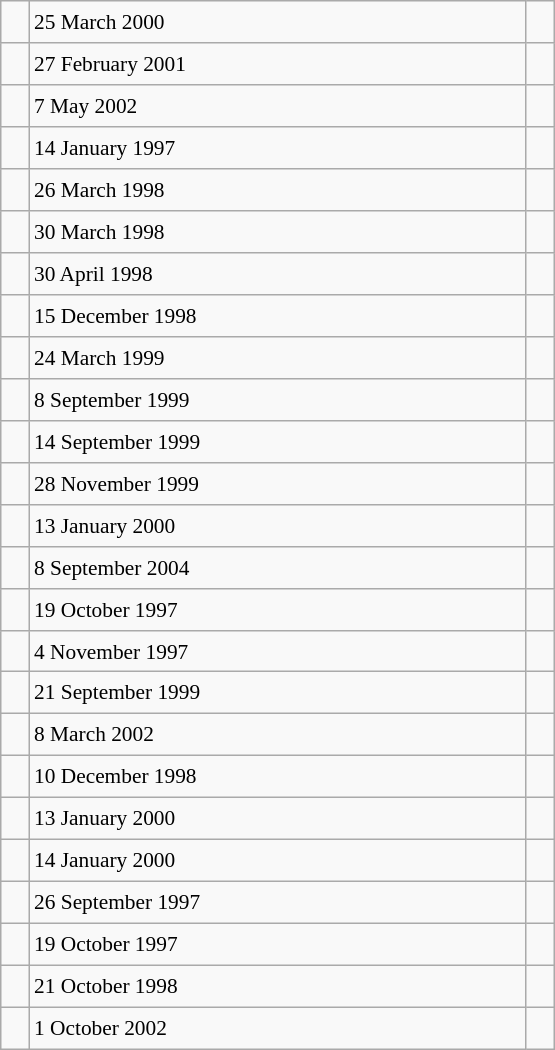<table class="wikitable" style="font-size: 89%; float: left; width: 26em; margin-right: 1em; height: 700px">
<tr>
<td></td>
<td>25 March 2000</td>
<td></td>
</tr>
<tr>
<td></td>
<td>27 February 2001</td>
<td></td>
</tr>
<tr>
<td></td>
<td>7 May 2002</td>
<td></td>
</tr>
<tr>
<td></td>
<td>14 January 1997</td>
<td></td>
</tr>
<tr>
<td></td>
<td>26 March 1998</td>
<td></td>
</tr>
<tr>
<td></td>
<td>30 March 1998</td>
<td></td>
</tr>
<tr>
<td></td>
<td>30 April 1998</td>
<td></td>
</tr>
<tr>
<td></td>
<td>15 December 1998</td>
<td></td>
</tr>
<tr>
<td></td>
<td>24 March 1999</td>
<td></td>
</tr>
<tr>
<td></td>
<td>8 September 1999</td>
<td></td>
</tr>
<tr>
<td></td>
<td>14 September 1999</td>
<td></td>
</tr>
<tr>
<td></td>
<td>28 November 1999</td>
<td></td>
</tr>
<tr>
<td></td>
<td>13 January 2000</td>
<td></td>
</tr>
<tr>
<td></td>
<td>8 September 2004</td>
<td></td>
</tr>
<tr>
<td></td>
<td>19 October 1997</td>
<td></td>
</tr>
<tr>
<td></td>
<td>4 November 1997</td>
<td></td>
</tr>
<tr>
<td></td>
<td>21 September 1999</td>
<td></td>
</tr>
<tr>
<td></td>
<td>8 March 2002</td>
<td></td>
</tr>
<tr>
<td></td>
<td>10 December 1998</td>
<td></td>
</tr>
<tr>
<td></td>
<td>13 January 2000</td>
<td></td>
</tr>
<tr>
<td></td>
<td>14 January 2000</td>
<td></td>
</tr>
<tr>
<td></td>
<td>26 September 1997</td>
<td></td>
</tr>
<tr>
<td></td>
<td>19 October 1997</td>
<td></td>
</tr>
<tr>
<td></td>
<td>21 October 1998</td>
<td></td>
</tr>
<tr>
<td></td>
<td>1 October 2002</td>
<td></td>
</tr>
</table>
